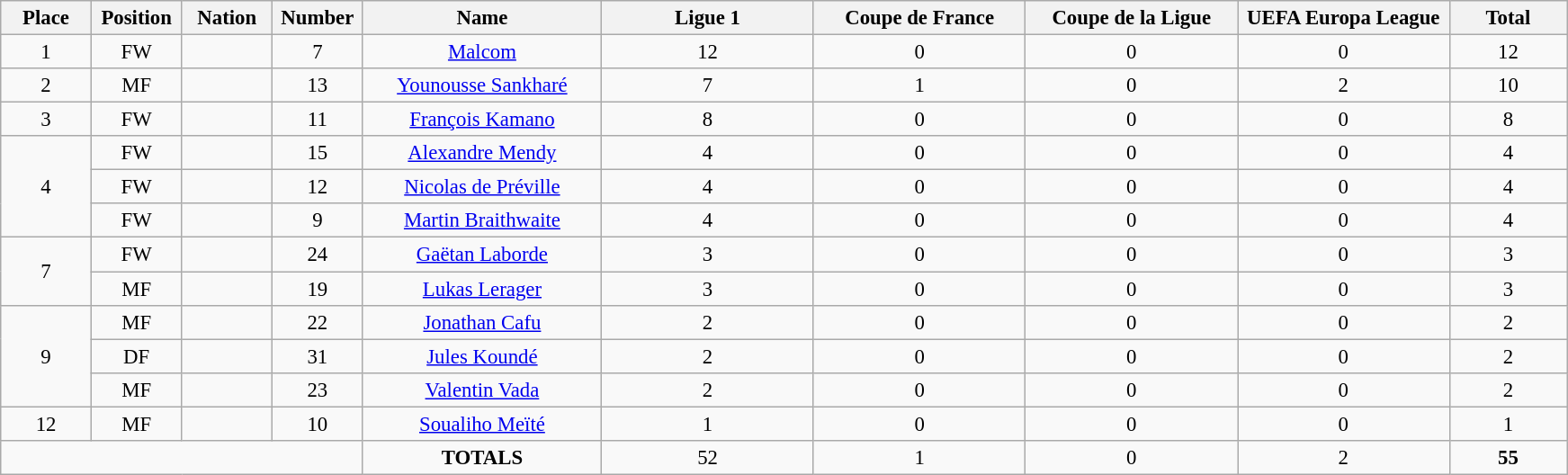<table class="wikitable" style="font-size: 95%; text-align: center;">
<tr>
<th width=60>Place</th>
<th width=60>Position</th>
<th width=60>Nation</th>
<th width=60>Number</th>
<th width=170>Name</th>
<th width=150>Ligue 1</th>
<th width=150>Coupe de France</th>
<th width=150>Coupe de la Ligue</th>
<th width=150>UEFA Europa League</th>
<th width=80><strong>Total</strong></th>
</tr>
<tr>
<td>1</td>
<td>FW</td>
<td></td>
<td>7</td>
<td><a href='#'>Malcom</a></td>
<td>12</td>
<td>0</td>
<td>0</td>
<td>0</td>
<td>12</td>
</tr>
<tr>
<td>2</td>
<td>MF</td>
<td></td>
<td>13</td>
<td><a href='#'>Younousse Sankharé</a></td>
<td>7</td>
<td>1</td>
<td>0</td>
<td>2</td>
<td>10</td>
</tr>
<tr>
<td>3</td>
<td>FW</td>
<td></td>
<td>11</td>
<td><a href='#'>François Kamano</a></td>
<td>8</td>
<td>0</td>
<td>0</td>
<td>0</td>
<td>8</td>
</tr>
<tr>
<td rowspan=3>4</td>
<td>FW</td>
<td></td>
<td>15</td>
<td><a href='#'>Alexandre Mendy</a></td>
<td>4</td>
<td>0</td>
<td>0</td>
<td>0</td>
<td>4</td>
</tr>
<tr>
<td>FW</td>
<td></td>
<td>12</td>
<td><a href='#'>Nicolas de Préville</a></td>
<td>4</td>
<td>0</td>
<td>0</td>
<td>0</td>
<td>4</td>
</tr>
<tr>
<td>FW</td>
<td></td>
<td>9</td>
<td><a href='#'>Martin Braithwaite</a></td>
<td>4</td>
<td>0</td>
<td>0</td>
<td>0</td>
<td>4</td>
</tr>
<tr>
<td rowspan=2>7</td>
<td>FW</td>
<td></td>
<td>24</td>
<td><a href='#'>Gaëtan Laborde</a></td>
<td>3</td>
<td>0</td>
<td>0</td>
<td>0</td>
<td>3</td>
</tr>
<tr>
<td>MF</td>
<td></td>
<td>19</td>
<td><a href='#'>Lukas Lerager</a></td>
<td>3</td>
<td>0</td>
<td>0</td>
<td>0</td>
<td>3</td>
</tr>
<tr>
<td rowspan=3>9</td>
<td>MF</td>
<td></td>
<td>22</td>
<td><a href='#'>Jonathan Cafu</a></td>
<td>2</td>
<td>0</td>
<td>0</td>
<td>0</td>
<td>2</td>
</tr>
<tr>
<td>DF</td>
<td></td>
<td>31</td>
<td><a href='#'>Jules Koundé</a></td>
<td>2</td>
<td>0</td>
<td>0</td>
<td>0</td>
<td>2</td>
</tr>
<tr>
<td>MF</td>
<td></td>
<td>23</td>
<td><a href='#'>Valentin Vada</a></td>
<td>2</td>
<td>0</td>
<td>0</td>
<td>0</td>
<td>2</td>
</tr>
<tr>
<td>12</td>
<td>MF</td>
<td></td>
<td>10</td>
<td><a href='#'>Soualiho Meïté</a></td>
<td>1</td>
<td>0</td>
<td>0</td>
<td>0</td>
<td>1</td>
</tr>
<tr>
<td colspan=4></td>
<td><strong>TOTALS</strong></td>
<td>52</td>
<td>1</td>
<td>0</td>
<td>2</td>
<td><strong>55</strong></td>
</tr>
</table>
